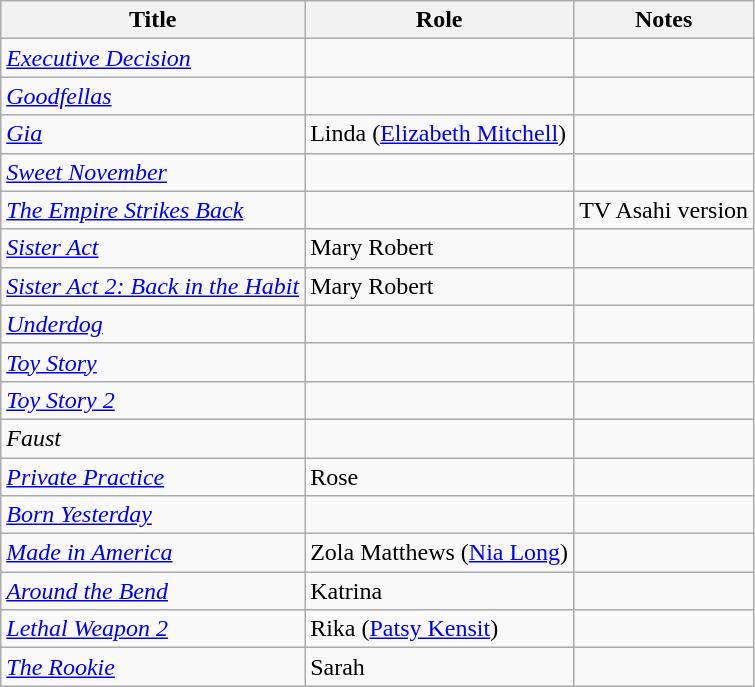<table class="wikitable">
<tr>
<th>Title</th>
<th>Role</th>
<th>Notes</th>
</tr>
<tr>
<td><em><a href='#'>Executive Decision</a></em></td>
<td></td>
<td></td>
</tr>
<tr>
<td><em><a href='#'>Goodfellas</a></em></td>
<td></td>
<td></td>
</tr>
<tr>
<td><em><a href='#'>Gia</a></em></td>
<td>Linda (<a href='#'>Elizabeth Mitchell</a>)</td>
<td></td>
</tr>
<tr>
<td><em><a href='#'>Sweet November</a></em></td>
<td></td>
<td></td>
</tr>
<tr>
<td><em><a href='#'>The Empire Strikes Back</a></em></td>
<td></td>
<td>TV Asahi version</td>
</tr>
<tr>
<td><em><a href='#'>Sister Act</a></em></td>
<td>Mary Robert</td>
<td></td>
</tr>
<tr>
<td><em><a href='#'>Sister Act 2: Back in the Habit</a></em></td>
<td>Mary Robert</td>
<td></td>
</tr>
<tr>
<td><em><a href='#'>Underdog</a></em></td>
<td></td>
<td></td>
</tr>
<tr>
<td><em><a href='#'>Toy Story</a></em></td>
<td></td>
<td></td>
</tr>
<tr>
<td><em><a href='#'>Toy Story 2</a></em></td>
<td></td>
<td></td>
</tr>
<tr>
<td><em>Faust</em></td>
<td></td>
<td></td>
</tr>
<tr>
<td><em><a href='#'>Private Practice</a></em></td>
<td>Rose</td>
<td></td>
</tr>
<tr>
<td><em><a href='#'>Born Yesterday</a></em></td>
<td></td>
<td></td>
</tr>
<tr>
<td><em><a href='#'>Made in America</a></em></td>
<td>Zola Matthews (<a href='#'>Nia Long</a>)</td>
<td></td>
</tr>
<tr>
<td><em><a href='#'>Around the Bend</a></em></td>
<td>Katrina</td>
<td></td>
</tr>
<tr>
<td><em><a href='#'>Lethal Weapon 2</a></em></td>
<td>Rika (<a href='#'>Patsy Kensit</a>)</td>
<td></td>
</tr>
<tr>
<td><em><a href='#'>The Rookie</a></em></td>
<td>Sarah</td>
<td></td>
</tr>
</table>
